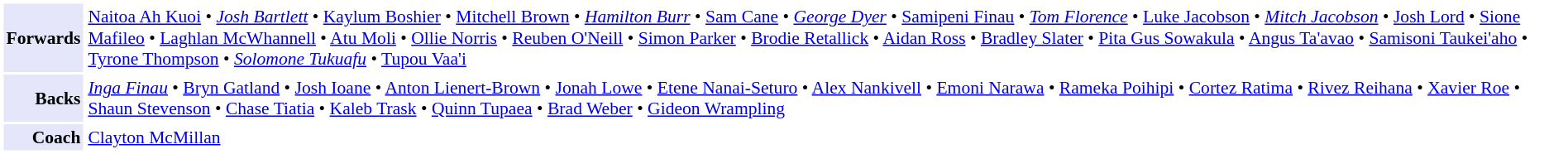<table cellpadding="2" style="border: 1px solid white; font-size:90%">
<tr>
<td style="text-align:right;" bgcolor="lavender"><strong>Forwards</strong></td>
<td style="text-align:left;"><a href='#'>Naitoa Ah Kuoi</a> • <em><a href='#'>Josh Bartlett</a></em> • <a href='#'>Kaylum Boshier</a> • <a href='#'>Mitchell Brown</a> • <em><a href='#'>Hamilton Burr</a></em> • <a href='#'>Sam Cane</a> • <em><a href='#'>George Dyer</a></em> • <a href='#'>Samipeni Finau</a> • <em><a href='#'>Tom Florence</a></em> • <a href='#'>Luke Jacobson</a> • <em><a href='#'>Mitch Jacobson</a></em> • <a href='#'>Josh Lord</a> • <a href='#'>Sione Mafileo</a> • <a href='#'>Laghlan McWhannell</a> • <a href='#'>Atu Moli</a> • <a href='#'>Ollie Norris</a> • <a href='#'>Reuben O'Neill</a> • <a href='#'>Simon Parker</a> • <a href='#'>Brodie Retallick</a> • <a href='#'>Aidan Ross</a> • <a href='#'>Bradley Slater</a> • <a href='#'>Pita Gus Sowakula</a> • <a href='#'>Angus Ta'avao</a> • <a href='#'>Samisoni Taukei'aho</a> • <a href='#'>Tyrone Thompson</a> • <em><a href='#'>Solomone Tukuafu</a></em> • <a href='#'>Tupou Vaa'i</a></td>
</tr>
<tr>
<td style="text-align:right;" bgcolor="lavender"><strong>Backs</strong></td>
<td style="text-align:left;"><em><a href='#'>Inga Finau</a></em> • <a href='#'>Bryn Gatland</a> • <a href='#'>Josh Ioane</a> • <a href='#'>Anton Lienert-Brown</a> • <a href='#'>Jonah Lowe</a> • <a href='#'>Etene Nanai-Seturo</a> • <a href='#'>Alex Nankivell</a> • <a href='#'>Emoni Narawa</a> • <a href='#'>Rameka Poihipi</a> • <a href='#'>Cortez Ratima</a> • <a href='#'>Rivez Reihana</a> • <a href='#'>Xavier Roe</a> • <a href='#'>Shaun Stevenson</a> • <a href='#'>Chase Tiatia</a> • <a href='#'>Kaleb Trask</a> • <a href='#'>Quinn Tupaea</a> • <a href='#'>Brad Weber</a> • <a href='#'>Gideon Wrampling</a></td>
</tr>
<tr>
<td style="text-align:right;" bgcolor="lavender"><strong>Coach</strong></td>
<td style="text-align:left;"><a href='#'>Clayton McMillan</a></td>
</tr>
</table>
